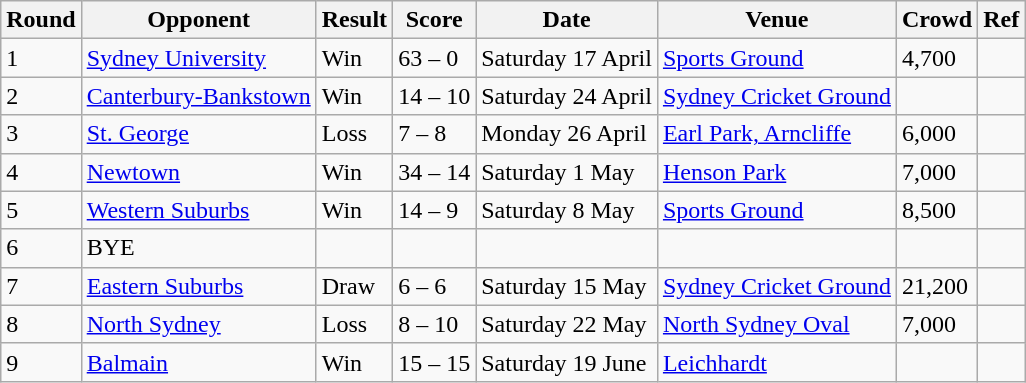<table class="wikitable" style="text-align:left;">
<tr>
<th>Round</th>
<th>Opponent</th>
<th>Result</th>
<th>Score</th>
<th>Date</th>
<th>Venue</th>
<th>Crowd</th>
<th>Ref</th>
</tr>
<tr>
<td>1</td>
<td> <a href='#'>Sydney University</a></td>
<td>Win</td>
<td>63 – 0</td>
<td>Saturday 17 April</td>
<td><a href='#'>Sports Ground</a></td>
<td>4,700</td>
<td></td>
</tr>
<tr>
<td>2</td>
<td> <a href='#'>Canterbury-Bankstown</a></td>
<td>Win</td>
<td>14 – 10</td>
<td>Saturday 24 April</td>
<td><a href='#'>Sydney Cricket Ground</a></td>
<td></td>
<td></td>
</tr>
<tr>
<td>3</td>
<td> <a href='#'>St. George</a></td>
<td>Loss</td>
<td>7 – 8</td>
<td>Monday 26 April</td>
<td><a href='#'>Earl Park, Arncliffe</a></td>
<td>6,000</td>
<td></td>
</tr>
<tr>
<td>4</td>
<td> <a href='#'>Newtown</a></td>
<td>Win</td>
<td>34 – 14</td>
<td>Saturday 1 May</td>
<td><a href='#'>Henson Park</a></td>
<td>7,000</td>
<td></td>
</tr>
<tr>
<td>5</td>
<td> <a href='#'>Western Suburbs</a></td>
<td>Win</td>
<td>14 – 9</td>
<td>Saturday 8 May</td>
<td><a href='#'>Sports Ground</a></td>
<td>8,500</td>
<td></td>
</tr>
<tr>
<td>6</td>
<td>BYE</td>
<td></td>
<td></td>
<td></td>
<td></td>
<td></td>
<td></td>
</tr>
<tr>
<td>7</td>
<td> <a href='#'>Eastern Suburbs</a></td>
<td>Draw</td>
<td>6 – 6</td>
<td>Saturday 15 May</td>
<td><a href='#'>Sydney Cricket Ground</a></td>
<td>21,200</td>
<td></td>
</tr>
<tr>
<td>8</td>
<td> <a href='#'>North Sydney</a></td>
<td>Loss</td>
<td>8 – 10</td>
<td>Saturday 22 May</td>
<td><a href='#'>North Sydney Oval</a></td>
<td>7,000</td>
<td></td>
</tr>
<tr>
<td>9</td>
<td> <a href='#'>Balmain</a></td>
<td>Win</td>
<td>15 – 15</td>
<td>Saturday 19 June</td>
<td><a href='#'>Leichhardt</a></td>
<td></td>
<td></td>
</tr>
</table>
